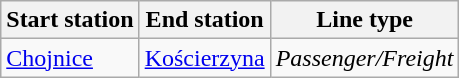<table class="wikitable">
<tr>
<th>Start station</th>
<th>End station</th>
<th>Line type</th>
</tr>
<tr>
<td><a href='#'>Chojnice</a></td>
<td><a href='#'>Kościerzyna</a></td>
<td><em>Passenger/Freight</em></td>
</tr>
</table>
